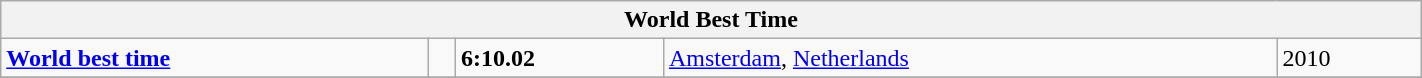<table class="wikitable" width=75%>
<tr>
<th colspan=5>World Best Time</th>
</tr>
<tr>
<td><strong><a href='#'>World best time</a></strong></td>
<td></td>
<td><strong>6:10.02</strong></td>
<td><a href='#'>Amsterdam</a>, <a href='#'>Netherlands</a></td>
<td>2010</td>
</tr>
<tr>
</tr>
</table>
